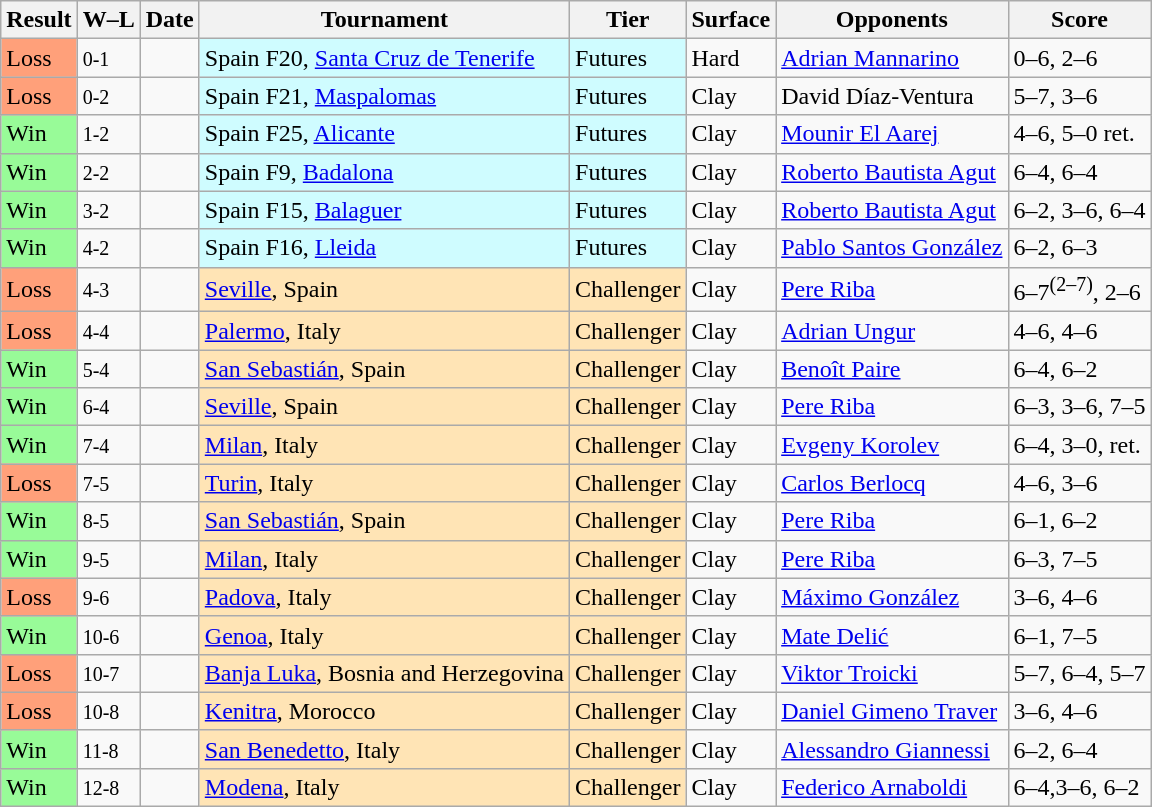<table class="sortable wikitable">
<tr>
<th>Result</th>
<th class="unsortable">W–L</th>
<th>Date</th>
<th>Tournament</th>
<th>Tier</th>
<th>Surface</th>
<th>Opponents</th>
<th class="unsortable">Score</th>
</tr>
<tr>
<td bgcolor=#FFA07A>Loss</td>
<td><small>0-1</small></td>
<td></td>
<td style="background:#cffcff;">Spain F20, <a href='#'>Santa Cruz de Tenerife</a></td>
<td style="background:#cffcff;">Futures</td>
<td>Hard</td>
<td> <a href='#'>Adrian Mannarino</a></td>
<td>0–6, 2–6</td>
</tr>
<tr>
<td bgcolor=#FFA07A>Loss</td>
<td><small>0-2</small></td>
<td></td>
<td style="background:#cffcff;">Spain F21, <a href='#'>Maspalomas</a></td>
<td style="background:#cffcff;">Futures</td>
<td>Clay</td>
<td> David Díaz-Ventura</td>
<td>5–7, 3–6</td>
</tr>
<tr>
<td bgcolor=#98FB98>Win</td>
<td><small>1-2</small></td>
<td></td>
<td style="background:#cffcff;">Spain F25, <a href='#'>Alicante</a></td>
<td style="background:#cffcff;">Futures</td>
<td>Clay</td>
<td> <a href='#'>Mounir El Aarej</a></td>
<td>4–6, 5–0 ret.</td>
</tr>
<tr>
<td bgcolor=#98FB98>Win</td>
<td><small>2-2</small></td>
<td></td>
<td style="background:#cffcff;">Spain F9, <a href='#'>Badalona</a></td>
<td style="background:#cffcff;">Futures</td>
<td>Clay</td>
<td> <a href='#'>Roberto Bautista Agut</a></td>
<td>6–4, 6–4</td>
</tr>
<tr>
<td bgcolor=#98FB98>Win</td>
<td><small>3-2</small></td>
<td></td>
<td style="background:#cffcff;">Spain F15, <a href='#'>Balaguer</a></td>
<td style="background:#cffcff;">Futures</td>
<td>Clay</td>
<td> <a href='#'>Roberto Bautista Agut</a></td>
<td>6–2, 3–6, 6–4</td>
</tr>
<tr>
<td bgcolor=#98FB98>Win</td>
<td><small>4-2</small></td>
<td></td>
<td style="background:#cffcff;">Spain F16, <a href='#'>Lleida</a></td>
<td style="background:#cffcff;">Futures</td>
<td>Clay</td>
<td> <a href='#'>Pablo Santos González</a></td>
<td>6–2, 6–3</td>
</tr>
<tr>
<td bgcolor=#FFA07A>Loss</td>
<td><small>4-3</small></td>
<td><a href='#'></a></td>
<td style="background:moccasin;"><a href='#'>Seville</a>, Spain</td>
<td style="background:moccasin;">Challenger</td>
<td>Clay</td>
<td> <a href='#'>Pere Riba</a></td>
<td>6–7<sup>(2–7)</sup>, 2–6</td>
</tr>
<tr>
<td bgcolor=#FFA07A>Loss</td>
<td><small>4-4</small></td>
<td><a href='#'></a></td>
<td style="background:moccasin;"><a href='#'>Palermo</a>, Italy</td>
<td style="background:moccasin;">Challenger</td>
<td>Clay</td>
<td> <a href='#'>Adrian Ungur</a></td>
<td>4–6, 4–6</td>
</tr>
<tr>
<td bgcolor=#98FB98>Win</td>
<td><small>5-4</small></td>
<td><a href='#'></a></td>
<td style="background:moccasin;"><a href='#'>San Sebastián</a>, Spain</td>
<td style="background:moccasin;">Challenger</td>
<td>Clay</td>
<td> <a href='#'>Benoît Paire</a></td>
<td>6–4, 6–2</td>
</tr>
<tr>
<td bgcolor=#98FB98>Win</td>
<td><small>6-4</small></td>
<td><a href='#'></a></td>
<td style="background:moccasin;"><a href='#'>Seville</a>, Spain</td>
<td style="background:moccasin;">Challenger</td>
<td>Clay</td>
<td> <a href='#'>Pere Riba</a></td>
<td>6–3, 3–6, 7–5</td>
</tr>
<tr>
<td bgcolor=#98FB98>Win</td>
<td><small>7-4</small></td>
<td><a href='#'></a></td>
<td style="background:moccasin;"><a href='#'>Milan</a>, Italy</td>
<td style="background:moccasin;">Challenger</td>
<td>Clay</td>
<td> <a href='#'>Evgeny Korolev</a></td>
<td>6–4, 3–0, ret.</td>
</tr>
<tr>
<td bgcolor=#FFA07A>Loss</td>
<td><small>7-5</small></td>
<td><a href='#'></a></td>
<td style="background:moccasin;"><a href='#'>Turin</a>, Italy</td>
<td style="background:moccasin;">Challenger</td>
<td>Clay</td>
<td> <a href='#'>Carlos Berlocq</a></td>
<td>4–6, 3–6</td>
</tr>
<tr>
<td bgcolor=#98FB98>Win</td>
<td><small>8-5</small></td>
<td><a href='#'></a></td>
<td style="background:moccasin;"><a href='#'>San Sebastián</a>, Spain</td>
<td style="background:moccasin;">Challenger</td>
<td>Clay</td>
<td> <a href='#'>Pere Riba</a></td>
<td>6–1, 6–2</td>
</tr>
<tr>
<td bgcolor=#98FB98>Win</td>
<td><small>9-5</small></td>
<td><a href='#'></a></td>
<td style="background:moccasin;"><a href='#'>Milan</a>, Italy</td>
<td style="background:moccasin;">Challenger</td>
<td>Clay</td>
<td> <a href='#'>Pere Riba</a></td>
<td>6–3, 7–5</td>
</tr>
<tr>
<td bgcolor=#FFA07A>Loss</td>
<td><small>9-6</small></td>
<td><a href='#'></a></td>
<td style="background:moccasin;"><a href='#'>Padova</a>, Italy</td>
<td style="background:moccasin;">Challenger</td>
<td>Clay</td>
<td> <a href='#'>Máximo González</a></td>
<td>3–6, 4–6</td>
</tr>
<tr>
<td bgcolor=#98FB98>Win</td>
<td><small>10-6</small></td>
<td><a href='#'></a></td>
<td style="background:moccasin;"><a href='#'>Genoa</a>, Italy</td>
<td style="background:moccasin;">Challenger</td>
<td>Clay</td>
<td> <a href='#'>Mate Delić</a></td>
<td>6–1, 7–5</td>
</tr>
<tr>
<td bgcolor=#FFA07A>Loss</td>
<td><small>10-7</small></td>
<td><a href='#'></a></td>
<td style="background:moccasin;"><a href='#'>Banja Luka</a>, Bosnia and Herzegovina</td>
<td style="background:moccasin;">Challenger</td>
<td>Clay</td>
<td> <a href='#'>Viktor Troicki</a></td>
<td>5–7, 6–4, 5–7</td>
</tr>
<tr>
<td bgcolor=#FFA07A>Loss</td>
<td><small>10-8</small></td>
<td><a href='#'></a></td>
<td style="background:moccasin;"><a href='#'>Kenitra</a>, Morocco</td>
<td style="background:moccasin;">Challenger</td>
<td>Clay</td>
<td> <a href='#'>Daniel Gimeno Traver</a></td>
<td>3–6, 4–6</td>
</tr>
<tr>
<td bgcolor=#98FB98>Win</td>
<td><small>11-8</small></td>
<td><a href='#'></a></td>
<td style="background:moccasin;"><a href='#'>San Benedetto</a>, Italy</td>
<td style="background:moccasin;">Challenger</td>
<td>Clay</td>
<td> <a href='#'>Alessandro Giannessi</a></td>
<td>6–2, 6–4</td>
</tr>
<tr>
<td bgcolor=#98FB98>Win</td>
<td><small>12-8</small></td>
<td><a href='#'></a></td>
<td style="background:moccasin;"><a href='#'>Modena</a>, Italy</td>
<td style="background:moccasin;">Challenger</td>
<td>Clay</td>
<td> <a href='#'>Federico Arnaboldi</a></td>
<td>6–4,3–6, 6–2</td>
</tr>
</table>
